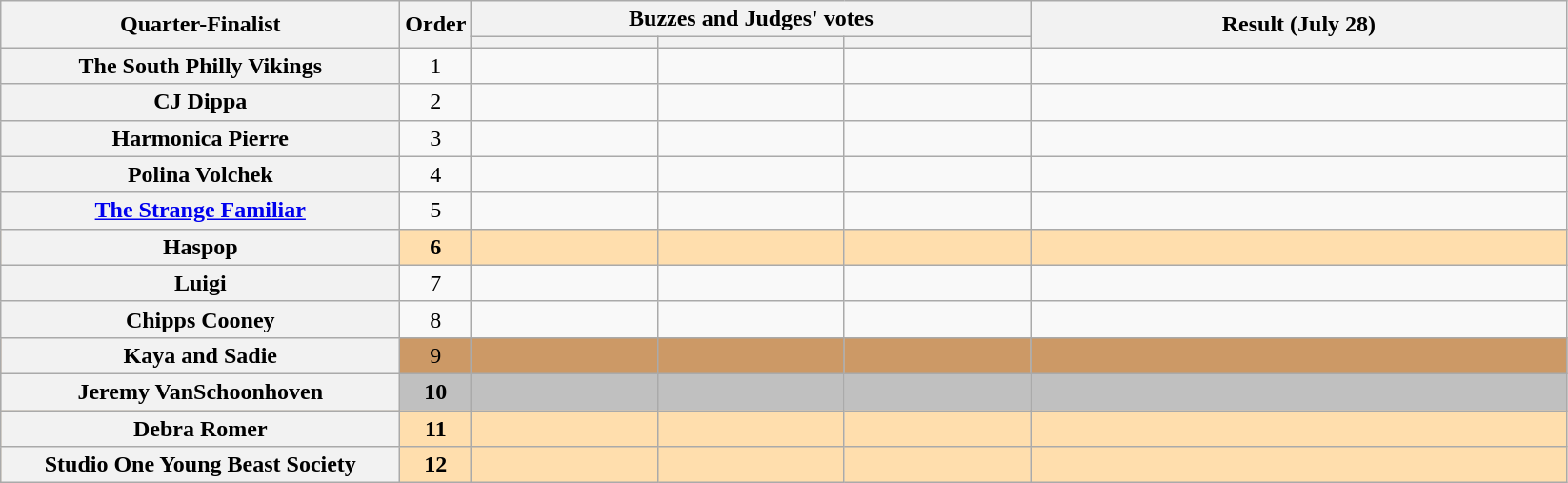<table class="wikitable plainrowheaders sortable" style="text-align:center;">
<tr>
<th scope="col" rowspan="2" class="unsortable" style="width:17em;">Quarter-Finalist</th>
<th scope="col" rowspan="2" style="width:1em;">Order</th>
<th scope="col" colspan="3" class="unsortable" style="width:24em;">Buzzes and Judges' votes</th>
<th scope="col" rowspan="2" style="width:23em;">Result (July 28)</th>
</tr>
<tr>
<th scope="col" class="unsortable" style="width:6em;"></th>
<th scope="col" class="unsortable" style="width:6em;"></th>
<th scope="col" class="unsortable" style="width:6em;"></th>
</tr>
<tr>
<th scope="row">The South Philly Vikings</th>
<td>1</td>
<td style="text-align:center;"></td>
<td style="text-align:center;"></td>
<td style="text-align:center;"></td>
<td></td>
</tr>
<tr>
<th scope="row">CJ Dippa</th>
<td>2</td>
<td style="text-align:center;"></td>
<td style="text-align:center;"></td>
<td style="text-align:center;"></td>
<td></td>
</tr>
<tr>
<th scope="row">Harmonica Pierre</th>
<td>3</td>
<td style="text-align:center;"></td>
<td style="text-align:center;"></td>
<td style="text-align:center;"></td>
<td></td>
</tr>
<tr>
<th scope="row">Polina Volchek</th>
<td>4</td>
<td style="text-align:center;"></td>
<td style="text-align:center;"></td>
<td style="text-align:center;"></td>
<td></td>
</tr>
<tr>
<th scope="row"><a href='#'>The Strange Familiar</a></th>
<td>5</td>
<td style="text-align:center;"></td>
<td style="text-align:center;"></td>
<td style="text-align:center;"></td>
<td></td>
</tr>
<tr style="background:NavajoWhite;">
<th scope="row"><strong>Haspop</strong></th>
<td><strong>6</strong></td>
<td style="text-align:center;"></td>
<td style="text-align:center;"></td>
<td style="text-align:center;"></td>
<td><strong></strong></td>
</tr>
<tr>
<th scope="row">Luigi</th>
<td>7</td>
<td style="text-align:center;"></td>
<td style="text-align:center;"></td>
<td style="text-align:center;"></td>
<td></td>
</tr>
<tr>
<th scope="row">Chipps Cooney</th>
<td>8</td>
<td style="text-align:center;"></td>
<td style="text-align:center;"></td>
<td style="text-align:center;"></td>
<td></td>
</tr>
<tr style="background:#c96;">
<th scope="row">Kaya and Sadie</th>
<td>9</td>
<td style="text-align:center;"></td>
<td style="text-align:center;"></td>
<td style="text-align:center;"></td>
<td></td>
</tr>
<tr style="background:silver;">
<th scope="row"><strong>Jeremy VanSchoonhoven</strong></th>
<td><strong>10</strong></td>
<td style="text-align:center;"></td>
<td style="text-align: center;"></td>
<td style="text-align: center;"></td>
<td><strong></strong></td>
</tr>
<tr style="background:NavajoWhite;">
<th scope="row"><strong>Debra Romer</strong></th>
<td><strong>11</strong></td>
<td style="text-align:center;"></td>
<td style="text-align:center;"></td>
<td style="text-align:center;"></td>
<td><strong></strong></td>
</tr>
<tr style="background:NavajoWhite;">
<th scope="row"><strong>Studio One Young Beast Society</strong></th>
<td><strong>12</strong></td>
<td style="text-align:center;"></td>
<td style="text-align:center;"></td>
<td style="text-align:center;"></td>
<td><strong></strong></td>
</tr>
</table>
